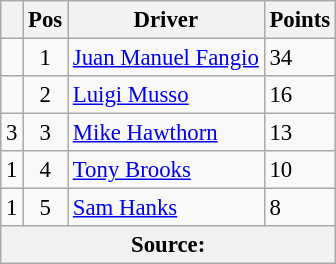<table class="wikitable" style="font-size: 95%;">
<tr>
<th></th>
<th>Pos</th>
<th>Driver</th>
<th>Points</th>
</tr>
<tr>
<td align="left"></td>
<td align="center">1</td>
<td> <a href='#'>Juan Manuel Fangio</a></td>
<td align="left">34</td>
</tr>
<tr>
<td align="left"></td>
<td align="center">2</td>
<td> <a href='#'>Luigi Musso</a></td>
<td align="left">16</td>
</tr>
<tr>
<td align="left"> 3</td>
<td align="center">3</td>
<td> <a href='#'>Mike Hawthorn</a></td>
<td align="left">13</td>
</tr>
<tr>
<td align="left"> 1</td>
<td align="center">4</td>
<td> <a href='#'>Tony Brooks</a></td>
<td align="left">10</td>
</tr>
<tr>
<td align="left"> 1</td>
<td align="center">5</td>
<td> <a href='#'>Sam Hanks</a></td>
<td align="left">8</td>
</tr>
<tr>
<th colspan=4>Source: </th>
</tr>
</table>
